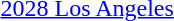<table>
<tr valign="top">
<td><a href='#'>2028 Los Angeles</a><br></td>
<td></td>
<td></td>
<td></td>
</tr>
<tr>
</tr>
</table>
